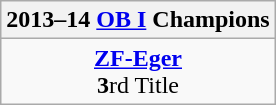<table class=wikitable style="text-align:center; margin:auto">
<tr>
<th>2013–14 <a href='#'>OB I</a> Champions</th>
</tr>
<tr>
<td><strong><a href='#'>ZF-Eger</a></strong><br><strong>3</strong>rd Title</td>
</tr>
</table>
